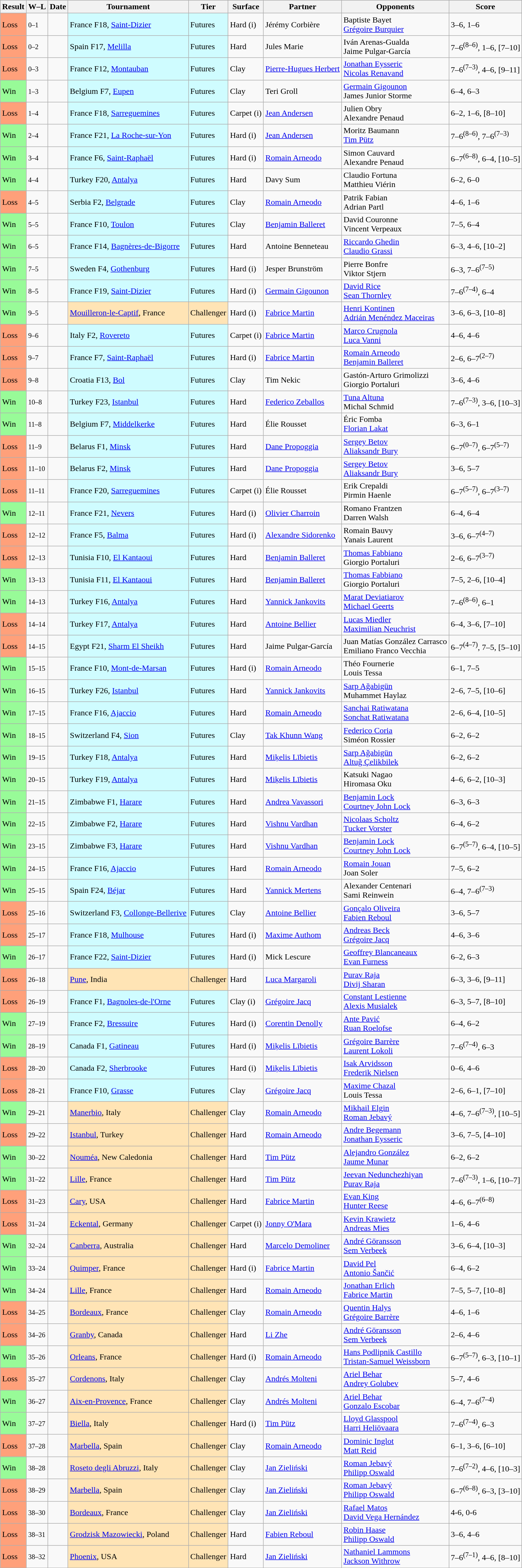<table class="sortable wikitable">
<tr>
<th>Result</th>
<th class="unsortable">W–L</th>
<th>Date</th>
<th>Tournament</th>
<th>Tier</th>
<th>Surface</th>
<th>Partner</th>
<th>Opponents</th>
<th class="unsortable">Score</th>
</tr>
<tr>
<td bgcolor=FFA07A>Loss</td>
<td><small>0–1</small></td>
<td></td>
<td style="background:#cffcff;">France F18, <a href='#'>Saint-Dizier</a></td>
<td style="background:#cffcff;">Futures</td>
<td>Hard (i)</td>
<td> Jérémy Corbière</td>
<td> Baptiste Bayet<br> <a href='#'>Grégoire Burquier</a></td>
<td>3–6, 1–6</td>
</tr>
<tr>
<td bgcolor=FFA07A>Loss</td>
<td><small>0–2</small></td>
<td></td>
<td style="background:#cffcff;">Spain F17, <a href='#'>Melilla</a></td>
<td style="background:#cffcff;">Futures</td>
<td>Hard</td>
<td> Jules Marie</td>
<td> Iván Arenas-Gualda<br> Jaime Pulgar-García</td>
<td>7–6<sup>(8–6)</sup>, 1–6, [7–10]</td>
</tr>
<tr>
<td bgcolor=FFA07A>Loss</td>
<td><small>0–3</small></td>
<td></td>
<td style="background:#cffcff;">France F12, <a href='#'>Montauban</a></td>
<td style="background:#cffcff;">Futures</td>
<td>Clay</td>
<td> <a href='#'>Pierre-Hugues Herbert</a></td>
<td> <a href='#'>Jonathan Eysseric</a><br> <a href='#'>Nicolas Renavand</a></td>
<td>7–6<sup>(7–3)</sup>, 4–6, [9–11]</td>
</tr>
<tr>
<td bgcolor=98FB98>Win</td>
<td><small>1–3</small></td>
<td></td>
<td style="background:#cffcff;">Belgium F7, <a href='#'>Eupen</a></td>
<td style="background:#cffcff;">Futures</td>
<td>Clay</td>
<td> Teri Groll</td>
<td> <a href='#'>Germain Gigounon</a><br> James Junior Storme</td>
<td>6–4, 6–3</td>
</tr>
<tr>
<td bgcolor=FFA07A>Loss</td>
<td><small>1–4</small></td>
<td></td>
<td style="background:#cffcff;">France F18, <a href='#'>Sarreguemines</a></td>
<td style="background:#cffcff;">Futures</td>
<td>Carpet (i)</td>
<td> <a href='#'>Jean Andersen</a></td>
<td> Julien Obry <br> Alexandre Penaud</td>
<td>6–2, 1–6, [8–10]</td>
</tr>
<tr>
<td bgcolor=98FB98>Win</td>
<td><small>2–4</small></td>
<td></td>
<td style="background:#cffcff;">France F21, <a href='#'>La Roche-sur-Yon</a></td>
<td style="background:#cffcff;">Futures</td>
<td>Hard (i)</td>
<td> <a href='#'>Jean Andersen</a></td>
<td> Moritz Baumann<br> <a href='#'>Tim Pütz</a></td>
<td>7–6<sup>(8–6)</sup>, 7–6<sup>(7–3)</sup></td>
</tr>
<tr>
<td bgcolor=98FB98>Win</td>
<td><small>3–4</small></td>
<td></td>
<td style="background:#cffcff;">France F6, <a href='#'>Saint-Raphaël</a></td>
<td style="background:#cffcff;">Futures</td>
<td>Hard (i)</td>
<td> <a href='#'>Romain Arneodo</a></td>
<td> Simon Cauvard<br> Alexandre Penaud</td>
<td>6–7<sup>(6–8)</sup>, 6–4, [10–5]</td>
</tr>
<tr>
<td bgcolor=98FB98>Win</td>
<td><small>4–4</small></td>
<td></td>
<td style="background:#cffcff;">Turkey F20, <a href='#'>Antalya</a></td>
<td style="background:#cffcff;">Futures</td>
<td>Hard</td>
<td> Davy Sum</td>
<td> Claudio Fortuna<br> Matthieu Viérin</td>
<td>6–2, 6–0</td>
</tr>
<tr>
<td bgcolor=FFA07A>Loss</td>
<td><small>4–5</small></td>
<td></td>
<td style="background:#cffcff;">Serbia F2, <a href='#'>Belgrade</a></td>
<td style="background:#cffcff;">Futures</td>
<td>Clay</td>
<td> <a href='#'>Romain Arneodo</a></td>
<td> Patrik Fabian<br> Adrian Partl</td>
<td>4–6, 1–6</td>
</tr>
<tr>
<td bgcolor=98FB98>Win</td>
<td><small>5–5</small></td>
<td></td>
<td style="background:#cffcff;">France F10, <a href='#'>Toulon</a></td>
<td style="background:#cffcff;">Futures</td>
<td>Clay</td>
<td> <a href='#'>Benjamin Balleret</a></td>
<td> David Couronne<br> Vincent Verpeaux</td>
<td>7–5, 6–4</td>
</tr>
<tr>
<td bgcolor=98FB98>Win</td>
<td><small>6–5</small></td>
<td></td>
<td style="background:#cffcff;">France F14, <a href='#'>Bagnères-de-Bigorre</a></td>
<td style="background:#cffcff;">Futures</td>
<td>Hard</td>
<td> Antoine Benneteau</td>
<td> <a href='#'>Riccardo Ghedin</a><br> <a href='#'>Claudio Grassi</a></td>
<td>6–3, 4–6, [10–2]</td>
</tr>
<tr>
<td bgcolor=98FB98>Win</td>
<td><small>7–5</small></td>
<td></td>
<td style="background:#cffcff;">Sweden F4, <a href='#'>Gothenburg</a></td>
<td style="background:#cffcff;">Futures</td>
<td>Hard (i)</td>
<td> Jesper Brunström</td>
<td> Pierre Bonfre<br> Viktor Stjern</td>
<td>6–3, 7–6<sup>(7–5)</sup></td>
</tr>
<tr>
<td bgcolor=98FB98>Win</td>
<td><small>8–5</small></td>
<td></td>
<td style="background:#cffcff;">France F19, <a href='#'>Saint-Dizier</a></td>
<td style="background:#cffcff;">Futures</td>
<td>Hard (i)</td>
<td> <a href='#'>Germain Gigounon</a></td>
<td> <a href='#'>David Rice</a><br> <a href='#'>Sean Thornley</a></td>
<td>7–6<sup>(7–4)</sup>, 6–4</td>
</tr>
<tr>
<td bgcolor=98FB98>Win</td>
<td><small>9–5</small></td>
<td><a href='#'></a></td>
<td style="background:moccasin;"><a href='#'>Mouilleron-le-Captif</a>, France</td>
<td style="background:moccasin;">Challenger</td>
<td>Hard (i)</td>
<td> <a href='#'>Fabrice Martin</a></td>
<td> <a href='#'>Henri Kontinen</a><br> <a href='#'>Adrián Menéndez Maceiras</a></td>
<td>3–6, 6–3, [10–8]</td>
</tr>
<tr>
<td bgcolor=FFA07A>Loss</td>
<td><small>9–6</small></td>
<td></td>
<td style="background:#cffcff;">Italy F2, <a href='#'>Rovereto</a></td>
<td style="background:#cffcff;">Futures</td>
<td>Carpet (i)</td>
<td> <a href='#'>Fabrice Martin</a></td>
<td> <a href='#'>Marco Crugnola</a><br> <a href='#'>Luca Vanni</a></td>
<td>4–6, 4–6</td>
</tr>
<tr>
<td bgcolor=FFA07A>Loss</td>
<td><small>9–7</small></td>
<td></td>
<td style="background:#cffcff;">France F7, <a href='#'>Saint-Raphaël</a></td>
<td style="background:#cffcff;">Futures</td>
<td>Hard (i)</td>
<td> <a href='#'>Fabrice Martin</a></td>
<td> <a href='#'>Romain Arneodo</a><br> <a href='#'>Benjamin Balleret</a></td>
<td>2–6, 6–7<sup>(2–7)</sup></td>
</tr>
<tr>
<td bgcolor=FFA07A>Loss</td>
<td><small>9–8</small></td>
<td></td>
<td style="background:#cffcff;">Croatia F13, <a href='#'>Bol</a></td>
<td style="background:#cffcff;">Futures</td>
<td>Clay</td>
<td> Tim Nekic</td>
<td> Gastón-Arturo Grimolizzi<br> Giorgio Portaluri</td>
<td>3–6, 4–6</td>
</tr>
<tr>
<td bgcolor=98FB98>Win</td>
<td><small>10–8</small></td>
<td></td>
<td style="background:#cffcff;">Turkey F23, <a href='#'>Istanbul</a></td>
<td style="background:#cffcff;">Futures</td>
<td>Hard</td>
<td> <a href='#'>Federico Zeballos</a></td>
<td> <a href='#'>Tuna Altuna</a><br> Michal Schmid</td>
<td>7–6<sup>(7–3)</sup>, 3–6, [10–3]</td>
</tr>
<tr>
<td bgcolor=98FB98>Win</td>
<td><small>11–8</small></td>
<td></td>
<td style="background:#cffcff;">Belgium F7, <a href='#'>Middelkerke</a></td>
<td style="background:#cffcff;">Futures</td>
<td>Hard</td>
<td> Élie Rousset</td>
<td> Éric Fomba <br> <a href='#'>Florian Lakat</a></td>
<td>6–3, 6–1</td>
</tr>
<tr>
<td bgcolor=FFA07A>Loss</td>
<td><small>11–9</small></td>
<td></td>
<td style="background:#cffcff;">Belarus F1, <a href='#'>Minsk</a></td>
<td style="background:#cffcff;">Futures</td>
<td>Hard</td>
<td> <a href='#'>Dane Propoggia</a></td>
<td> <a href='#'>Sergey Betov</a><br> <a href='#'>Aliaksandr Bury</a></td>
<td>6–7<sup>(0–7)</sup>, 6–7<sup>(5–7)</sup></td>
</tr>
<tr>
<td bgcolor=FFA07A>Loss</td>
<td><small>11–10</small></td>
<td></td>
<td style="background:#cffcff;">Belarus F2, <a href='#'>Minsk</a></td>
<td style="background:#cffcff;">Futures</td>
<td>Hard</td>
<td> <a href='#'>Dane Propoggia</a></td>
<td> <a href='#'>Sergey Betov</a><br> <a href='#'>Aliaksandr Bury</a></td>
<td>3–6, 5–7</td>
</tr>
<tr>
<td bgcolor=FFA07A>Loss</td>
<td><small>11–11</small></td>
<td></td>
<td style="background:#cffcff;">France F20, <a href='#'>Sarreguemines</a></td>
<td style="background:#cffcff;">Futures</td>
<td>Carpet (i)</td>
<td> Élie Rousset</td>
<td> Erik Crepaldi<br> Pirmin Haenle</td>
<td>6–7<sup>(5–7)</sup>, 6–7<sup>(3–7)</sup></td>
</tr>
<tr>
<td bgcolor=98FB98>Win</td>
<td><small>12–11</small></td>
<td></td>
<td style="background:#cffcff;">France F21, <a href='#'>Nevers</a></td>
<td style="background:#cffcff;">Futures</td>
<td>Hard (i)</td>
<td> <a href='#'>Olivier Charroin</a></td>
<td> Romano Frantzen<br> Darren Walsh</td>
<td>6–4, 6–4</td>
</tr>
<tr>
<td bgcolor=FFA07A>Loss</td>
<td><small>12–12</small></td>
<td></td>
<td style="background:#cffcff;">France F5, <a href='#'>Balma</a></td>
<td style="background:#cffcff;">Futures</td>
<td>Hard (i)</td>
<td> <a href='#'>Alexandre Sidorenko</a></td>
<td> Romain Bauvy<br> Yanais Laurent</td>
<td>3–6, 6–7<sup>(4–7)</sup></td>
</tr>
<tr>
<td bgcolor=FFA07A>Loss</td>
<td><small>12–13</small></td>
<td></td>
<td style="background:#cffcff;">Tunisia F10, <a href='#'>El Kantaoui</a></td>
<td style="background:#cffcff;">Futures</td>
<td>Hard</td>
<td> <a href='#'>Benjamin Balleret</a></td>
<td> <a href='#'>Thomas Fabbiano</a><br> Giorgio Portaluri</td>
<td>2–6, 6–7<sup>(3–7)</sup></td>
</tr>
<tr>
<td bgcolor=98FB98>Win</td>
<td><small>13–13</small></td>
<td></td>
<td style="background:#cffcff;">Tunisia F11, <a href='#'>El Kantaoui</a></td>
<td style="background:#cffcff;">Futures</td>
<td>Hard</td>
<td> <a href='#'>Benjamin Balleret</a></td>
<td> <a href='#'>Thomas Fabbiano</a><br> Giorgio Portaluri</td>
<td>7–5, 2–6, [10–4]</td>
</tr>
<tr>
<td bgcolor=98FB98>Win</td>
<td><small>14–13</small></td>
<td></td>
<td style="background:#cffcff;">Turkey F16, <a href='#'>Antalya</a></td>
<td style="background:#cffcff;">Futures</td>
<td>Hard</td>
<td> <a href='#'>Yannick Jankovits</a></td>
<td> <a href='#'>Marat Deviatiarov</a><br> <a href='#'>Michael Geerts</a></td>
<td>7–6<sup>(8–6)</sup>, 6–1</td>
</tr>
<tr>
<td bgcolor=FFA07A>Loss</td>
<td><small>14–14</small></td>
<td></td>
<td style="background:#cffcff;">Turkey F17, <a href='#'>Antalya</a></td>
<td style="background:#cffcff;">Futures</td>
<td>Hard</td>
<td> <a href='#'>Antoine Bellier</a></td>
<td> <a href='#'>Lucas Miedler</a><br> <a href='#'>Maximilian Neuchrist</a></td>
<td>6–4, 3–6, [7–10]</td>
</tr>
<tr>
<td bgcolor=FFA07A>Loss</td>
<td><small>14–15</small></td>
<td></td>
<td style="background:#cffcff;">Egypt F21, <a href='#'>Sharm El Sheikh</a></td>
<td style="background:#cffcff;">Futures</td>
<td>Hard</td>
<td> Jaime Pulgar-García</td>
<td> Juan Matías González Carrasco<br> Emiliano Franco Vecchia</td>
<td>6–7<sup>(4–7)</sup>, 7–5, [5–10]</td>
</tr>
<tr>
<td bgcolor=98FB98>Win</td>
<td><small>15–15</small></td>
<td></td>
<td style="background:#cffcff;">France F10, <a href='#'>Mont-de-Marsan</a></td>
<td style="background:#cffcff;">Futures</td>
<td>Hard (i)</td>
<td> <a href='#'>Romain Arneodo</a></td>
<td> Théo Fournerie<br> Louis Tessa</td>
<td>6–1, 7–5</td>
</tr>
<tr>
<td bgcolor=98FB98>Win</td>
<td><small>16–15</small></td>
<td></td>
<td style="background:#cffcff;">Turkey F26, <a href='#'>Istanbul</a></td>
<td style="background:#cffcff;">Futures</td>
<td>Hard</td>
<td> <a href='#'>Yannick Jankovits</a></td>
<td> <a href='#'>Sarp Ağabigün</a><br> Muhammet Haylaz</td>
<td>2–6, 7–5, [10–6]</td>
</tr>
<tr>
<td bgcolor=98FB98>Win</td>
<td><small>17–15</small></td>
<td></td>
<td style="background:#cffcff;">France F16, <a href='#'>Ajaccio</a></td>
<td style="background:#cffcff;">Futures</td>
<td>Hard</td>
<td> <a href='#'>Romain Arneodo</a></td>
<td> <a href='#'>Sanchai Ratiwatana</a><br> <a href='#'>Sonchat Ratiwatana</a></td>
<td>2–6, 6–4, [10–5]</td>
</tr>
<tr>
<td bgcolor=98FB98>Win</td>
<td><small>18–15</small></td>
<td></td>
<td style="background:#cffcff;">Switzerland F4, <a href='#'>Sion</a></td>
<td style="background:#cffcff;">Futures</td>
<td>Clay</td>
<td> <a href='#'>Tak Khunn Wang</a></td>
<td> <a href='#'>Federico Coria</a><br> Siméon Rossier</td>
<td>6–2, 6–2</td>
</tr>
<tr>
<td bgcolor=98FB98>Win</td>
<td><small>19–15</small></td>
<td></td>
<td style="background:#cffcff;">Turkey F18, <a href='#'>Antalya</a></td>
<td style="background:#cffcff;">Futures</td>
<td>Hard</td>
<td> <a href='#'>Miķelis Lībietis</a></td>
<td> <a href='#'>Sarp Ağabigün</a><br> <a href='#'>Altuğ Çelikbilek</a></td>
<td>6–2, 6–2</td>
</tr>
<tr>
<td bgcolor=98FB98>Win</td>
<td><small>20–15</small></td>
<td></td>
<td style="background:#cffcff;">Turkey F19, <a href='#'>Antalya</a></td>
<td style="background:#cffcff;">Futures</td>
<td>Hard</td>
<td> <a href='#'>Miķelis Lībietis</a></td>
<td> Katsuki Nagao<br> Hiromasa Oku</td>
<td>4–6, 6–2, [10–3]</td>
</tr>
<tr>
<td bgcolor=98FB98>Win</td>
<td><small>21–15</small></td>
<td></td>
<td style="background:#cffcff;">Zimbabwe F1, <a href='#'>Harare</a></td>
<td style="background:#cffcff;">Futures</td>
<td>Hard</td>
<td> <a href='#'>Andrea Vavassori</a></td>
<td> <a href='#'>Benjamin Lock</a><br> <a href='#'>Courtney John Lock</a></td>
<td>6–3, 6–3</td>
</tr>
<tr>
<td bgcolor=98FB98>Win</td>
<td><small>22–15</small></td>
<td></td>
<td style="background:#cffcff;">Zimbabwe F2, <a href='#'>Harare</a></td>
<td style="background:#cffcff;">Futures</td>
<td>Hard</td>
<td> <a href='#'>Vishnu Vardhan</a></td>
<td> <a href='#'>Nicolaas Scholtz</a><br> <a href='#'>Tucker Vorster</a></td>
<td>6–4, 6–2</td>
</tr>
<tr>
<td bgcolor=98FB98>Win</td>
<td><small>23–15</small></td>
<td></td>
<td style="background:#cffcff;">Zimbabwe F3, <a href='#'>Harare</a></td>
<td style="background:#cffcff;">Futures</td>
<td>Hard</td>
<td> <a href='#'>Vishnu Vardhan</a></td>
<td> <a href='#'>Benjamin Lock</a><br> <a href='#'>Courtney John Lock</a></td>
<td>6–7<sup>(5–7)</sup>, 6–4, [10–5]</td>
</tr>
<tr>
<td bgcolor=98FB98>Win</td>
<td><small>24–15</small></td>
<td></td>
<td style="background:#cffcff;">France F16, <a href='#'>Ajaccio</a></td>
<td style="background:#cffcff;">Futures</td>
<td>Hard</td>
<td> <a href='#'>Romain Arneodo</a></td>
<td> <a href='#'>Romain Jouan</a><br> Joan Soler</td>
<td>7–5, 6–2</td>
</tr>
<tr>
<td bgcolor=98FB98>Win</td>
<td><small>25–15</small></td>
<td></td>
<td style="background:#cffcff;">Spain F24, <a href='#'>Béjar</a></td>
<td style="background:#cffcff;">Futures</td>
<td>Hard</td>
<td> <a href='#'>Yannick Mertens</a></td>
<td> Alexander Centenari <br> Sami Reinwein</td>
<td>6–4, 7–6<sup>(7–3)</sup></td>
</tr>
<tr>
<td bgcolor=FFA07A>Loss</td>
<td><small>25–16</small></td>
<td></td>
<td style="background:#cffcff;">Switzerland F3, <a href='#'>Collonge-Bellerive</a></td>
<td style="background:#cffcff;">Futures</td>
<td>Clay</td>
<td> <a href='#'>Antoine Bellier</a></td>
<td> <a href='#'>Gonçalo Oliveira</a><br> <a href='#'>Fabien Reboul</a></td>
<td>3–6, 5–7</td>
</tr>
<tr>
<td bgcolor=FFA07A>Loss</td>
<td><small>25–17</small></td>
<td></td>
<td style="background:#cffcff;">France F18, <a href='#'>Mulhouse</a></td>
<td style="background:#cffcff;">Futures</td>
<td>Hard (i)</td>
<td> <a href='#'>Maxime Authom</a></td>
<td> <a href='#'>Andreas Beck</a><br> <a href='#'>Grégoire Jacq</a></td>
<td>4–6, 3–6</td>
</tr>
<tr>
<td bgcolor=98FB98>Win</td>
<td><small>26–17</small></td>
<td></td>
<td style="background:#cffcff;">France F22, <a href='#'>Saint-Dizier</a></td>
<td style="background:#cffcff;">Futures</td>
<td>Hard (i)</td>
<td> Mick Lescure</td>
<td> <a href='#'>Geoffrey Blancaneaux</a><br> <a href='#'>Evan Furness</a></td>
<td>6–2, 6–3</td>
</tr>
<tr>
<td bgcolor=FFA07A>Loss</td>
<td><small>26–18</small></td>
<td><a href='#'></a></td>
<td style="background:moccasin;"><a href='#'>Pune</a>, India</td>
<td style="background:moccasin;">Challenger</td>
<td>Hard</td>
<td> <a href='#'>Luca Margaroli</a></td>
<td> <a href='#'>Purav Raja</a><br> <a href='#'>Divij Sharan</a></td>
<td>6–3, 3–6, [9–11]</td>
</tr>
<tr>
<td bgcolor=FFA07A>Loss</td>
<td><small>26–19</small></td>
<td></td>
<td style="background:#cffcff;">France F1, <a href='#'>Bagnoles-de-l'Orne</a></td>
<td style="background:#cffcff;">Futures</td>
<td>Clay (i)</td>
<td> <a href='#'>Grégoire Jacq</a></td>
<td> <a href='#'>Constant Lestienne</a><br> <a href='#'>Alexis Musialek</a></td>
<td>6–3, 5–7, [8–10]</td>
</tr>
<tr>
<td bgcolor=98FB98>Win</td>
<td><small>27–19</small></td>
<td></td>
<td style="background:#cffcff;">France F2, <a href='#'>Bressuire</a></td>
<td style="background:#cffcff;">Futures</td>
<td>Hard (i)</td>
<td> <a href='#'>Corentin Denolly</a></td>
<td> <a href='#'>Ante Pavić</a><br> <a href='#'>Ruan Roelofse</a></td>
<td>6–4, 6–2</td>
</tr>
<tr>
<td bgcolor=98FB98>Win</td>
<td><small>28–19</small></td>
<td></td>
<td style="background:#cffcff;">Canada F1, <a href='#'>Gatineau</a></td>
<td style="background:#cffcff;">Futures</td>
<td>Hard (i)</td>
<td> <a href='#'>Miķelis Lībietis</a></td>
<td> <a href='#'>Grégoire Barrère</a><br> <a href='#'>Laurent Lokoli</a></td>
<td>7–6<sup>(7–4)</sup>, 6–3</td>
</tr>
<tr>
<td bgcolor=FFA07A>Loss</td>
<td><small>28–20</small></td>
<td></td>
<td style="background:#cffcff;">Canada F2, <a href='#'>Sherbrooke</a></td>
<td style="background:#cffcff;">Futures</td>
<td>Hard (i)</td>
<td> <a href='#'>Miķelis Lībietis</a></td>
<td> <a href='#'>Isak Arvidsson</a><br> <a href='#'>Frederik Nielsen</a></td>
<td>0–6, 4–6</td>
</tr>
<tr>
<td bgcolor=FFA07A>Loss</td>
<td><small>28–21</small></td>
<td></td>
<td style="background:#cffcff;">France F10, <a href='#'>Grasse</a></td>
<td style="background:#cffcff;">Futures</td>
<td>Clay</td>
<td> <a href='#'>Grégoire Jacq</a></td>
<td> <a href='#'>Maxime Chazal</a><br> Louis Tessa</td>
<td>2–6, 6–1, [7–10]</td>
</tr>
<tr>
<td bgcolor=98FB98>Win</td>
<td><small>29–21</small></td>
<td><a href='#'></a></td>
<td style="background:moccasin;"><a href='#'>Manerbio</a>, Italy</td>
<td style="background:moccasin;">Challenger</td>
<td>Clay</td>
<td> <a href='#'>Romain Arneodo</a></td>
<td> <a href='#'>Mikhail Elgin</a><br> <a href='#'>Roman Jebavý</a></td>
<td>4–6, 7–6<sup>(7–3)</sup>, [10–5]</td>
</tr>
<tr>
<td bgcolor=FFA07A>Loss</td>
<td><small>29–22</small></td>
<td><a href='#'></a></td>
<td style="background:moccasin;"><a href='#'>Istanbul</a>, Turkey</td>
<td style="background:moccasin;">Challenger</td>
<td>Hard</td>
<td> <a href='#'>Romain Arneodo</a></td>
<td> <a href='#'>Andre Begemann</a><br> <a href='#'>Jonathan Eysseric</a></td>
<td>3–6, 7–5, [4–10]</td>
</tr>
<tr>
<td bgcolor=98FB98>Win</td>
<td><small>30–22</small></td>
<td><a href='#'></a></td>
<td style="background:moccasin;"><a href='#'>Nouméa</a>, New Caledonia</td>
<td style="background:moccasin;">Challenger</td>
<td>Hard</td>
<td> <a href='#'>Tim Pütz</a></td>
<td> <a href='#'>Alejandro González</a><br> <a href='#'>Jaume Munar</a></td>
<td>6–2, 6–2</td>
</tr>
<tr>
<td bgcolor=98FB98>Win</td>
<td><small>31–22</small></td>
<td><a href='#'></a></td>
<td style="background:moccasin;"><a href='#'>Lille</a>, France</td>
<td style="background:moccasin;">Challenger</td>
<td>Hard</td>
<td> <a href='#'>Tim Pütz</a></td>
<td> <a href='#'>Jeevan Nedunchezhiyan</a><br> <a href='#'>Purav Raja</a></td>
<td>7–6<sup>(7–3)</sup>, 1–6, [10–7]</td>
</tr>
<tr>
<td bgcolor=FFA07A>Loss</td>
<td><small>31–23</small></td>
<td><a href='#'></a></td>
<td style="background:moccasin;"><a href='#'>Cary</a>, USA</td>
<td style="background:moccasin;">Challenger</td>
<td>Hard</td>
<td> <a href='#'>Fabrice Martin</a></td>
<td> <a href='#'>Evan King</a><br> <a href='#'>Hunter Reese</a></td>
<td>4–6, 6–7<sup>(6–8)</sup></td>
</tr>
<tr>
<td bgcolor=FFA07A>Loss</td>
<td><small>31–24</small></td>
<td><a href='#'></a></td>
<td style="background:moccasin;"><a href='#'>Eckental</a>, Germany</td>
<td style="background:moccasin;">Challenger</td>
<td>Carpet (i)</td>
<td> <a href='#'>Jonny O'Mara</a></td>
<td> <a href='#'>Kevin Krawietz</a><br> <a href='#'>Andreas Mies</a></td>
<td>1–6, 4–6</td>
</tr>
<tr>
<td bgcolor=98FB98>Win</td>
<td><small>32–24</small></td>
<td><a href='#'></a></td>
<td style="background:moccasin;"><a href='#'>Canberra</a>, Australia</td>
<td style="background:moccasin;">Challenger</td>
<td>Hard</td>
<td> <a href='#'>Marcelo Demoliner</a></td>
<td> <a href='#'>André Göransson</a><br> <a href='#'>Sem Verbeek</a></td>
<td>3–6, 6–4, [10–3]</td>
</tr>
<tr>
<td bgcolor=98fb98>Win</td>
<td><small>33–24</small></td>
<td><a href='#'></a></td>
<td style="background:moccasin;"><a href='#'>Quimper</a>, France</td>
<td style="background:moccasin;">Challenger</td>
<td>Hard (i)</td>
<td> <a href='#'>Fabrice Martin</a></td>
<td> <a href='#'>David Pel</a><br> <a href='#'>Antonio Šančić</a></td>
<td>6–4, 6–2</td>
</tr>
<tr>
<td bgcolor=98fb98>Win</td>
<td><small>34–24</small></td>
<td><a href='#'></a></td>
<td style="background:moccasin;"><a href='#'>Lille</a>, France</td>
<td style="background:moccasin;">Challenger</td>
<td>Hard</td>
<td> <a href='#'>Romain Arneodo</a></td>
<td> <a href='#'>Jonathan Erlich</a><br> <a href='#'>Fabrice Martin</a></td>
<td>7–5, 5–7, [10–8]</td>
</tr>
<tr>
<td bgcolor=FFA07A>Loss</td>
<td><small>34–25</small></td>
<td><a href='#'></a></td>
<td style="background:moccasin;"><a href='#'>Bordeaux</a>, France</td>
<td style="background:moccasin;">Challenger</td>
<td>Clay</td>
<td> <a href='#'>Romain Arneodo</a></td>
<td> <a href='#'>Quentin Halys</a><br> <a href='#'>Grégoire Barrère</a></td>
<td>4–6, 1–6</td>
</tr>
<tr>
<td bgcolor=FFA07A>Loss</td>
<td><small>34–26</small></td>
<td><a href='#'></a></td>
<td style="background:moccasin;"><a href='#'>Granby</a>, Canada</td>
<td style="background:moccasin;">Challenger</td>
<td>Hard</td>
<td> <a href='#'>Li Zhe</a></td>
<td> <a href='#'>André Göransson</a><br> <a href='#'>Sem Verbeek</a></td>
<td>2–6, 4–6</td>
</tr>
<tr>
<td bgcolor=98fb98>Win</td>
<td><small>35–26</small></td>
<td><a href='#'></a></td>
<td style="background:moccasin;"><a href='#'>Orleans</a>, France</td>
<td style="background:moccasin;">Challenger</td>
<td>Hard (i)</td>
<td> <a href='#'>Romain Arneodo</a></td>
<td> <a href='#'>Hans Podlipnik Castillo</a><br> <a href='#'>Tristan-Samuel Weissborn</a></td>
<td>6–7<sup>(5–7)</sup>, 6–3, [10–1]</td>
</tr>
<tr>
<td bgcolor=FFA07A>Loss</td>
<td><small>35–27</small></td>
<td><a href='#'></a></td>
<td style="background:moccasin;"><a href='#'>Cordenons</a>, Italy</td>
<td style="background:moccasin;">Challenger</td>
<td>Clay</td>
<td> <a href='#'>Andrés Molteni</a></td>
<td> <a href='#'>Ariel Behar</a><br> <a href='#'>Andrey Golubev</a></td>
<td>5–7, 4–6</td>
</tr>
<tr>
<td bgcolor=98fb98>Win</td>
<td><small>36–27</small></td>
<td><a href='#'></a></td>
<td style="background:moccasin;"><a href='#'>Aix-en-Provence</a>, France</td>
<td style="background:moccasin;">Challenger</td>
<td>Clay</td>
<td> <a href='#'>Andrés Molteni</a></td>
<td> <a href='#'>Ariel Behar</a><br> <a href='#'>Gonzalo Escobar</a></td>
<td>6–4, 7–6<sup>(7–4)</sup></td>
</tr>
<tr>
<td bgcolor=98fb98>Win</td>
<td><small>37–27</small></td>
<td><a href='#'></a></td>
<td style="background:moccasin;"><a href='#'>Biella</a>, Italy</td>
<td style="background:moccasin;">Challenger</td>
<td>Hard (i)</td>
<td> <a href='#'>Tim Pütz</a></td>
<td> <a href='#'>Lloyd Glasspool</a><br> <a href='#'>Harri Heliövaara</a></td>
<td>7–6<sup>(7–4)</sup>, 6–3</td>
</tr>
<tr>
<td bgcolor=#FFA07A>Loss</td>
<td><small>37–28</small></td>
<td><a href='#'></a></td>
<td style="background:moccasin;"><a href='#'>Marbella</a>, Spain</td>
<td style="background:moccasin;">Challenger</td>
<td>Clay</td>
<td> <a href='#'>Romain Arneodo</a></td>
<td> <a href='#'>Dominic Inglot</a><br> <a href='#'>Matt Reid</a></td>
<td>6–1, 3–6, [6–10]</td>
</tr>
<tr>
<td bgcolor=98fb98>Win</td>
<td><small>38–28</small></td>
<td><a href='#'></a></td>
<td style="background:moccasin;"><a href='#'>Roseto degli Abruzzi</a>, Italy</td>
<td style="background:moccasin;">Challenger</td>
<td>Clay</td>
<td> <a href='#'>Jan Zieliński</a></td>
<td> <a href='#'>Roman Jebavý</a><br> <a href='#'>Philipp Oswald</a></td>
<td>7–6<sup>(7–2)</sup>, 4–6, [10–3]</td>
</tr>
<tr>
<td bgcolor=#FFA07A>Loss</td>
<td><small>38–29</small></td>
<td><a href='#'></a></td>
<td style="background:moccasin;"><a href='#'>Marbella</a>, Spain</td>
<td style="background:moccasin;">Challenger</td>
<td>Clay</td>
<td> <a href='#'>Jan Zieliński</a></td>
<td> <a href='#'>Roman Jebavý</a><br> <a href='#'>Philipp Oswald</a></td>
<td>6–7<sup>(6–8)</sup>, 6–3, [3–10]</td>
</tr>
<tr>
<td bgcolor=#FFA07A>Loss</td>
<td><small>38–30</small></td>
<td><a href='#'></a></td>
<td style="background:moccasin;"><a href='#'>Bordeaux</a>, France</td>
<td style="background:moccasin;">Challenger</td>
<td>Clay</td>
<td> <a href='#'>Jan Zieliński</a></td>
<td> <a href='#'>Rafael Matos</a><br> <a href='#'>David Vega Hernández</a></td>
<td>4-6, 0-6</td>
</tr>
<tr>
<td bgcolor=#FFA07A>Loss</td>
<td><small>38–31</small></td>
<td><a href='#'></a></td>
<td style="background:moccasin;"><a href='#'>Grodzisk Mazowiecki</a>, Poland</td>
<td style="background:moccasin;">Challenger</td>
<td>Hard</td>
<td> <a href='#'>Fabien Reboul</a></td>
<td> <a href='#'>Robin Haase</a><br> <a href='#'>Philipp Oswald</a></td>
<td>3–6, 4–6</td>
</tr>
<tr>
<td bgcolor=#FFA07A>Loss</td>
<td><small>38–32</small></td>
<td><a href='#'></a></td>
<td style="background:moccasin;"><a href='#'>Phoenix</a>, USA</td>
<td style="background:moccasin;">Challenger</td>
<td>Hard</td>
<td> <a href='#'>Jan Zieliński</a></td>
<td> <a href='#'>Nathaniel Lammons</a><br> <a href='#'>Jackson Withrow</a></td>
<td>7–6<sup>(7–1)</sup>, 4–6, [8–10]</td>
</tr>
</table>
